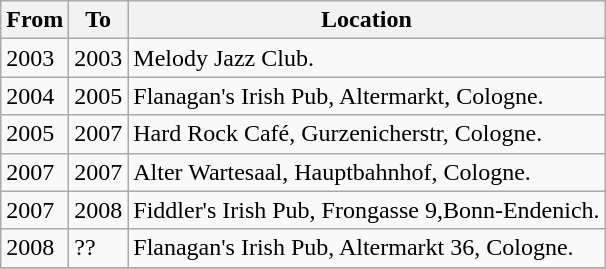<table class="wikitable">
<tr>
<th>From</th>
<th>To</th>
<th>Location</th>
</tr>
<tr>
<td>2003</td>
<td>2003</td>
<td>Melody Jazz Club.</td>
</tr>
<tr>
<td>2004</td>
<td>2005</td>
<td>Flanagan's Irish Pub, Altermarkt, Cologne.</td>
</tr>
<tr>
<td>2005</td>
<td>2007</td>
<td>Hard Rock Café, Gurzenicherstr, Cologne.</td>
</tr>
<tr>
<td>2007</td>
<td>2007</td>
<td>Alter Wartesaal, Hauptbahnhof, Cologne.</td>
</tr>
<tr>
<td>2007</td>
<td>2008</td>
<td>Fiddler's Irish Pub, Frongasse 9,Bonn-Endenich.</td>
</tr>
<tr>
<td>2008</td>
<td>??</td>
<td>Flanagan's Irish Pub, Altermarkt 36, Cologne.</td>
</tr>
<tr>
</tr>
</table>
